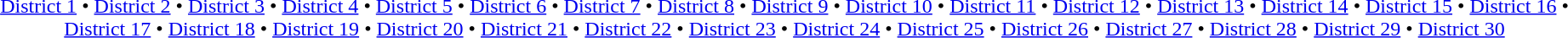<table id=toc class=toc summary=Contents>
<tr>
<td align=center><a href='#'>District 1</a> • <a href='#'>District 2</a> • <a href='#'>District 3</a> • <a href='#'>District 4</a> • <a href='#'>District 5</a> • <a href='#'>District 6</a> • <a href='#'>District 7</a> • <a href='#'>District 8</a> • <a href='#'>District 9</a> • <a href='#'>District 10</a> • <a href='#'>District 11</a> • <a href='#'>District 12</a> • <a href='#'>District 13</a> • <a href='#'>District 14</a> • <a href='#'>District 15</a> • <a href='#'>District 16</a> • <a href='#'>District 17</a> • <a href='#'>District 18</a> • <a href='#'>District 19</a> • <a href='#'>District 20</a> • <a href='#'>District 21</a> • <a href='#'>District 22</a> • <a href='#'>District 23</a> • <a href='#'>District 24</a> • <a href='#'>District 25</a> • <a href='#'>District 26</a> • <a href='#'>District 27</a> • <a href='#'>District 28</a> • <a href='#'>District 29</a> • <a href='#'>District 30</a></td>
</tr>
</table>
